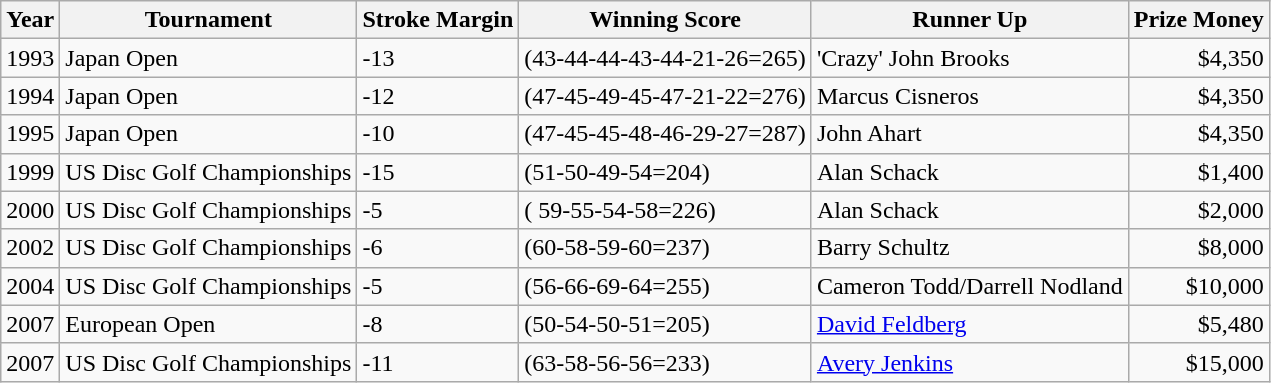<table class="wikitable">
<tr>
<th>Year</th>
<th>Tournament</th>
<th>Stroke Margin</th>
<th>Winning Score</th>
<th>Runner Up</th>
<th>Prize Money</th>
</tr>
<tr>
<td>1993</td>
<td>Japan Open</td>
<td>-13</td>
<td>(43-44-44-43-44-21-26=265)</td>
<td>'Crazy' John Brooks</td>
<td align="right">$4,350</td>
</tr>
<tr>
<td>1994</td>
<td>Japan Open</td>
<td>-12</td>
<td>(47-45-49-45-47-21-22=276)</td>
<td>Marcus Cisneros</td>
<td align="right">$4,350</td>
</tr>
<tr>
<td>1995</td>
<td>Japan Open</td>
<td>-10</td>
<td>(47-45-45-48-46-29-27=287)</td>
<td>John Ahart</td>
<td align="right">$4,350</td>
</tr>
<tr>
<td>1999</td>
<td>US Disc Golf Championships</td>
<td>-15</td>
<td>(51-50-49-54=204)</td>
<td>Alan Schack</td>
<td align="right">$1,400</td>
</tr>
<tr>
<td>2000</td>
<td>US Disc Golf Championships</td>
<td>-5</td>
<td>(	59-55-54-58=226)</td>
<td>Alan Schack</td>
<td align="right">$2,000</td>
</tr>
<tr>
<td>2002</td>
<td>US Disc Golf Championships</td>
<td>-6</td>
<td>(60-58-59-60=237)</td>
<td>Barry Schultz</td>
<td align="right">$8,000</td>
</tr>
<tr>
<td>2004</td>
<td>US Disc Golf Championships</td>
<td>-5</td>
<td>(56-66-69-64=255)</td>
<td>Cameron Todd/Darrell Nodland</td>
<td align="right">$10,000</td>
</tr>
<tr>
<td>2007</td>
<td>European Open</td>
<td>-8</td>
<td>(50-54-50-51=205)</td>
<td><a href='#'>David Feldberg</a></td>
<td align="right">$5,480</td>
</tr>
<tr>
<td>2007</td>
<td>US Disc Golf Championships</td>
<td>-11</td>
<td>(63-58-56-56=233)</td>
<td><a href='#'>Avery Jenkins</a></td>
<td align="right">$15,000</td>
</tr>
</table>
